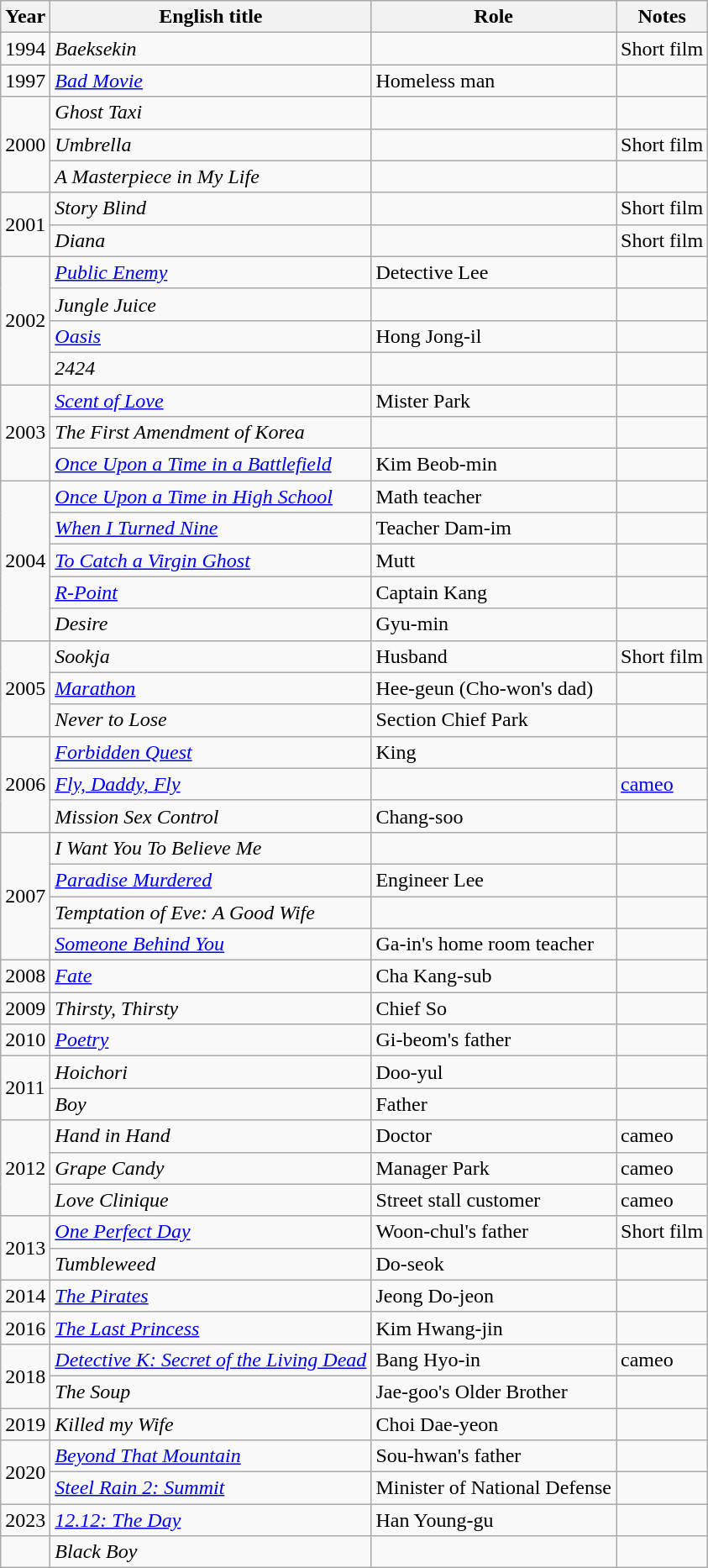<table class="wikitable">
<tr>
<th>Year</th>
<th>English title</th>
<th>Role</th>
<th>Notes</th>
</tr>
<tr>
<td>1994</td>
<td><em>Baeksekin</em></td>
<td></td>
<td>Short film</td>
</tr>
<tr>
<td>1997</td>
<td><em><a href='#'>Bad Movie</a></em></td>
<td>Homeless man</td>
<td></td>
</tr>
<tr>
<td rowspan="3">2000</td>
<td><em>Ghost Taxi</em></td>
<td></td>
<td></td>
</tr>
<tr>
<td><em>Umbrella</em></td>
<td></td>
<td>Short film</td>
</tr>
<tr>
<td><em>A Masterpiece in My Life</em></td>
<td></td>
<td></td>
</tr>
<tr>
<td rowspan="2">2001</td>
<td><em>Story Blind</em></td>
<td></td>
<td>Short film</td>
</tr>
<tr>
<td><em>Diana</em></td>
<td></td>
<td>Short film</td>
</tr>
<tr>
<td rowspan="4">2002</td>
<td><em><a href='#'>Public Enemy</a></em></td>
<td>Detective Lee</td>
<td></td>
</tr>
<tr>
<td><em>Jungle Juice</em></td>
<td></td>
<td></td>
</tr>
<tr>
<td><em><a href='#'>Oasis</a></em></td>
<td>Hong Jong-il</td>
<td></td>
</tr>
<tr>
<td><em>2424</em></td>
<td></td>
<td></td>
</tr>
<tr>
<td rowspan="3">2003</td>
<td><em><a href='#'>Scent of Love</a></em></td>
<td>Mister Park</td>
<td></td>
</tr>
<tr>
<td><em>The First Amendment of Korea</em></td>
<td></td>
<td></td>
</tr>
<tr>
<td><em><a href='#'>Once Upon a Time in a Battlefield</a></em></td>
<td>Kim Beob-min</td>
<td></td>
</tr>
<tr>
<td rowspan="5">2004</td>
<td><em><a href='#'>Once Upon a Time in High School</a></em></td>
<td>Math teacher</td>
<td></td>
</tr>
<tr>
<td><em><a href='#'>When I Turned Nine</a></em></td>
<td>Teacher Dam-im</td>
<td></td>
</tr>
<tr>
<td><em><a href='#'>To Catch a Virgin Ghost</a></em></td>
<td>Mutt</td>
<td></td>
</tr>
<tr>
<td><em><a href='#'>R-Point</a></em></td>
<td>Captain Kang</td>
<td></td>
</tr>
<tr>
<td><em>Desire</em></td>
<td>Gyu-min</td>
<td></td>
</tr>
<tr>
<td rowspan="3">2005</td>
<td><em>Sookja</em></td>
<td>Husband</td>
<td>Short film</td>
</tr>
<tr>
<td><em><a href='#'>Marathon</a></em></td>
<td>Hee-geun (Cho-won's dad)</td>
<td></td>
</tr>
<tr>
<td><em>Never to Lose</em></td>
<td>Section Chief Park</td>
<td></td>
</tr>
<tr>
<td rowspan="3">2006</td>
<td><em><a href='#'>Forbidden Quest</a></em></td>
<td>King</td>
<td></td>
</tr>
<tr>
<td><em><a href='#'>Fly, Daddy, Fly</a></em></td>
<td></td>
<td><a href='#'>cameo</a></td>
</tr>
<tr>
<td><em>Mission Sex Control</em></td>
<td>Chang-soo</td>
<td></td>
</tr>
<tr>
<td rowspan="4">2007</td>
<td><em>I Want You To Believe Me</em></td>
<td></td>
<td></td>
</tr>
<tr>
<td><em><a href='#'>Paradise Murdered</a></em></td>
<td>Engineer Lee</td>
<td></td>
</tr>
<tr>
<td><em>Temptation of Eve: A Good Wife</em></td>
<td></td>
<td></td>
</tr>
<tr>
<td><em><a href='#'>Someone Behind You</a></em></td>
<td>Ga-in's home room teacher</td>
<td></td>
</tr>
<tr>
<td>2008</td>
<td><em><a href='#'>Fate</a></em></td>
<td>Cha Kang-sub</td>
<td></td>
</tr>
<tr>
<td>2009</td>
<td><em>Thirsty, Thirsty</em></td>
<td>Chief So</td>
<td></td>
</tr>
<tr>
<td>2010</td>
<td><em><a href='#'>Poetry</a></em></td>
<td>Gi-beom's father</td>
<td></td>
</tr>
<tr>
<td rowspan="2">2011</td>
<td><em>Hoichori</em></td>
<td>Doo-yul</td>
<td></td>
</tr>
<tr>
<td><em>Boy</em></td>
<td>Father</td>
<td></td>
</tr>
<tr>
<td rowspan="3">2012</td>
<td><em>Hand in Hand</em></td>
<td>Doctor</td>
<td>cameo</td>
</tr>
<tr>
<td><em>Grape Candy</em></td>
<td>Manager Park</td>
<td>cameo</td>
</tr>
<tr>
<td><em>Love Clinique</em></td>
<td>Street stall customer</td>
<td>cameo</td>
</tr>
<tr>
<td rowspan="2">2013</td>
<td><em><a href='#'>One Perfect Day</a></em></td>
<td>Woon-chul's father</td>
<td>Short film</td>
</tr>
<tr>
<td><em>Tumbleweed</em></td>
<td>Do-seok</td>
<td></td>
</tr>
<tr>
<td>2014</td>
<td><em><a href='#'>The Pirates</a></em></td>
<td>Jeong Do-jeon</td>
<td></td>
</tr>
<tr>
<td>2016</td>
<td><em><a href='#'>The Last Princess</a></em></td>
<td>Kim Hwang-jin</td>
<td></td>
</tr>
<tr>
<td rowspan="2">2018</td>
<td><em><a href='#'>Detective K: Secret of the Living Dead</a></em></td>
<td>Bang Hyo-in</td>
<td>cameo</td>
</tr>
<tr>
<td><em>The Soup</em></td>
<td>Jae-goo's Older Brother</td>
<td></td>
</tr>
<tr>
<td>2019</td>
<td><em>Killed my Wife</em></td>
<td>Choi Dae-yeon</td>
<td></td>
</tr>
<tr>
<td rowspan="2">2020</td>
<td><em><a href='#'>Beyond That Mountain</a></em></td>
<td>Sou-hwan's father</td>
<td></td>
</tr>
<tr>
<td><em><a href='#'>Steel Rain 2: Summit</a></em></td>
<td>Minister of National Defense</td>
<td></td>
</tr>
<tr>
<td>2023</td>
<td><em><a href='#'>12.12: The Day</a></em></td>
<td>Han Young-gu</td>
<td></td>
</tr>
<tr>
<td></td>
<td><em>Black Boy</em></td>
<td></td>
<td></td>
</tr>
</table>
